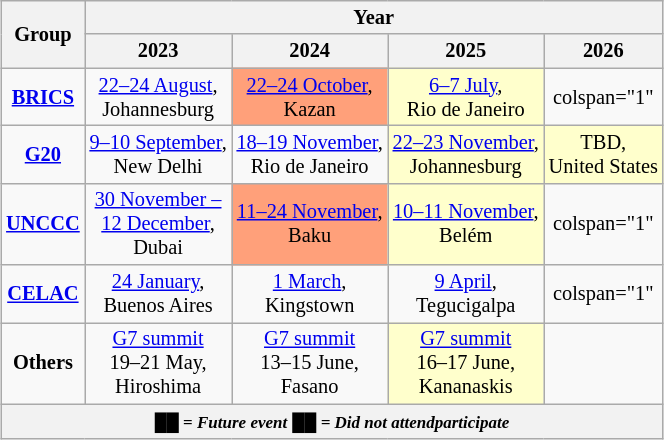<table class="wikitable" style="margin:1em auto; font-size:85%; text-align:center;">
<tr>
<th rowspan="2">Group</th>
<th colspan="4">Year</th>
</tr>
<tr>
<th>2023</th>
<th>2024</th>
<th>2025</th>
<th>2026</th>
</tr>
<tr>
<td><strong><a href='#'>BRICS</a></strong></td>
<td><a href='#'>22–24 August</a>,<br> Johannesburg</td>
<td style="background:#ffa07a;"><a href='#'>22–24 October</a>,<br> Kazan</td>
<td style="background:#FFFFCC;"><a href='#'>6–7 July</a>,<br> Rio de Janeiro</td>
<td>colspan="1" </td>
</tr>
<tr>
<td><strong><a href='#'>G20</a></strong></td>
<td><a href='#'>9–10 September</a>,<br> New Delhi</td>
<td><a href='#'>18–19 November</a>,<br> Rio de Janeiro</td>
<td style="background:#FFFFCC;"><a href='#'>22–23 November</a>,<br> Johannesburg</td>
<td style="background:#FFFFCC;">TBD,<br> United States</td>
</tr>
<tr>
<td><strong><a href='#'>UNCCC</a></strong></td>
<td><a href='#'>30 November –<br>12 December</a>,<br> Dubai</td>
<td style="background:#ffa07a;"><a href='#'>11–24 November</a>,<br> Baku</td>
<td style="background:#FFFFCC;"><a href='#'>10–11 November</a>,<br> Belém</td>
<td>colspan="1" </td>
</tr>
<tr>
<td><strong><a href='#'>CELAC</a></strong></td>
<td><a href='#'>24 January</a>,<br> Buenos Aires</td>
<td><a href='#'>1 March</a>,<br> Kingstown</td>
<td><a href='#'>9 April</a>,<br> Tegucigalpa</td>
<td>colspan="1" </td>
</tr>
<tr>
<td><strong>Others</strong></td>
<td><a href='#'>G7 summit</a><br>19–21 May,<br> Hiroshima</td>
<td><a href='#'>G7 summit</a><br>13–15 June,<br> Fasano</td>
<td style="background:#FFFFCC;"><a href='#'>G7 summit</a><br>16–17 June,<br> Kananaskis</td>
<td></td>
</tr>
<tr>
<th colspan="5"><small><span>██</span> = <em>Future event</em></small> <small><em><span>██</span> = Did not attendparticipate</em></small></th>
</tr>
</table>
